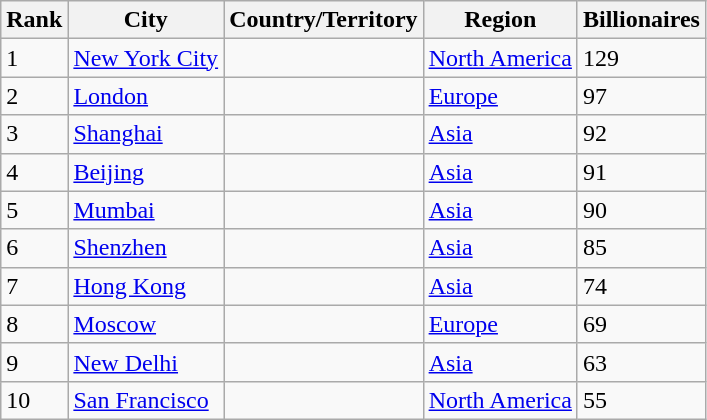<table class="wikitable">
<tr>
<th>Rank</th>
<th>City</th>
<th>Country/Territory</th>
<th>Region</th>
<th>Billionaires</th>
</tr>
<tr>
<td>1</td>
<td><a href='#'>New York City</a></td>
<td></td>
<td><a href='#'>North America</a></td>
<td>129</td>
</tr>
<tr>
<td>2</td>
<td><a href='#'>London</a></td>
<td></td>
<td><a href='#'>Europe</a></td>
<td>97</td>
</tr>
<tr>
<td>3</td>
<td><a href='#'>Shanghai</a></td>
<td></td>
<td><a href='#'>Asia</a></td>
<td>92</td>
</tr>
<tr>
<td>4</td>
<td><a href='#'>Beijing</a></td>
<td></td>
<td><a href='#'>Asia</a></td>
<td>91</td>
</tr>
<tr>
<td>5</td>
<td><a href='#'>Mumbai</a></td>
<td></td>
<td><a href='#'>Asia</a></td>
<td>90</td>
</tr>
<tr>
<td>6</td>
<td><a href='#'>Shenzhen</a></td>
<td></td>
<td><a href='#'>Asia</a></td>
<td>85</td>
</tr>
<tr>
<td>7</td>
<td><a href='#'>Hong Kong</a></td>
<td></td>
<td><a href='#'>Asia</a></td>
<td>74</td>
</tr>
<tr>
<td>8</td>
<td><a href='#'>Moscow</a></td>
<td></td>
<td><a href='#'>Europe</a></td>
<td>69</td>
</tr>
<tr>
<td>9</td>
<td><a href='#'>New Delhi</a></td>
<td></td>
<td><a href='#'>Asia</a></td>
<td>63</td>
</tr>
<tr>
<td>10</td>
<td><a href='#'>San Francisco</a></td>
<td></td>
<td><a href='#'>North America</a></td>
<td>55</td>
</tr>
</table>
